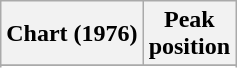<table class="wikitable sortable plainrowheaders" style="text-align:center">
<tr>
<th scope="col">Chart (1976)</th>
<th scope="col">Peak<br>position</th>
</tr>
<tr>
</tr>
<tr>
</tr>
</table>
